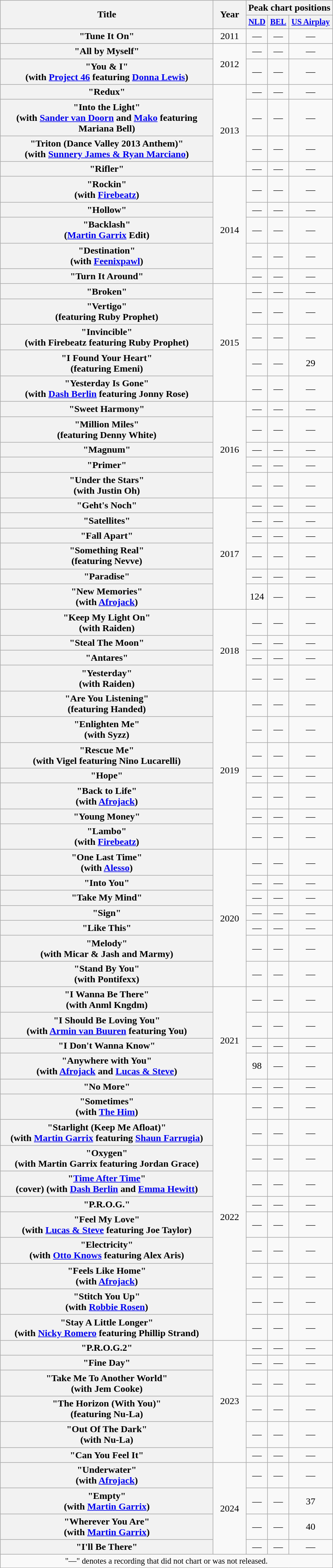<table class="wikitable plainrowheaders" style="text-align:center;">
<tr>
<th rowspan="2" scope="col" style="width:22em">Title</th>
<th rowspan="2" scope="col" style="width:3em">Year</th>
<th colspan="3">Peak chart positions</th>
</tr>
<tr>
<th scope="col" style="font-size:85%;"><a href='#'>NLD</a><br></th>
<th scope="col" style="font-size:85%;"><a href='#'>BEL</a><br></th>
<th scope="col" style="font-size:85%;"><a href='#'>US Airplay</a><br></th>
</tr>
<tr>
<th scope="row">"Tune It On"</th>
<td>2011</td>
<td>—</td>
<td>—</td>
<td>—</td>
</tr>
<tr>
<th scope="row">"All by Myself"</th>
<td rowspan="2">2012</td>
<td>—</td>
<td>—</td>
<td>—</td>
</tr>
<tr>
<th scope="row">"You & I"<br><span>(with <a href='#'>Project 46</a> featuring <a href='#'>Donna Lewis</a>)</span></th>
<td>—</td>
<td>—</td>
<td>—</td>
</tr>
<tr>
<th scope="row">"Redux"</th>
<td rowspan="4">2013</td>
<td>—</td>
<td>—</td>
<td>—</td>
</tr>
<tr>
<th scope="row">"Into the Light"<br><span>(with <a href='#'>Sander van Doorn</a> and <a href='#'>Mako</a> featuring Mariana Bell)</span></th>
<td>—</td>
<td>—</td>
<td>—</td>
</tr>
<tr>
<th scope="row">"Triton (Dance Valley 2013 Anthem)"<br><span>(with <a href='#'>Sunnery James & Ryan Marciano</a>)</span></th>
<td>—</td>
<td>—</td>
<td>—</td>
</tr>
<tr>
<th scope="row">"Rifler"</th>
<td>—</td>
<td>—</td>
<td>—</td>
</tr>
<tr>
<th scope="row">"Rockin"<br><span>(with <a href='#'>Firebeatz</a>)</span></th>
<td rowspan="5">2014</td>
<td>—</td>
<td>—</td>
<td>—</td>
</tr>
<tr>
<th scope="row">"Hollow"</th>
<td>—</td>
<td>—</td>
<td>—</td>
</tr>
<tr>
<th scope="row">"Backlash"<br><span>(<a href='#'>Martin Garrix</a> Edit)</span></th>
<td>—</td>
<td>—</td>
<td>—</td>
</tr>
<tr>
<th scope="row">"Destination"<br><span>(with <a href='#'>Feenixpawl</a>)</span></th>
<td>—</td>
<td>—</td>
<td>—</td>
</tr>
<tr>
<th scope="row">"Turn It Around"</th>
<td>—</td>
<td>—</td>
<td>—</td>
</tr>
<tr>
<th scope="row">"Broken"</th>
<td rowspan="5">2015</td>
<td>—</td>
<td>—</td>
<td>—</td>
</tr>
<tr>
<th scope="row">"Vertigo"<br><span>(featuring Ruby Prophet)</span></th>
<td>—</td>
<td>—</td>
<td>—</td>
</tr>
<tr>
<th scope="row">"Invincible"<br><span>(with Firebeatz featuring Ruby Prophet)</span></th>
<td>—</td>
<td>—</td>
<td>—</td>
</tr>
<tr>
<th scope="row">"I Found Your Heart"<br><span>(featuring Emeni)</span></th>
<td>—</td>
<td>—</td>
<td>29</td>
</tr>
<tr>
<th scope="row">"Yesterday Is Gone"<br><span>(with <a href='#'>Dash Berlin</a> featuring Jonny Rose)</span></th>
<td>—</td>
<td>—</td>
<td>—</td>
</tr>
<tr>
<th scope="row">"Sweet Harmony"</th>
<td rowspan="5">2016</td>
<td>—</td>
<td>—</td>
<td>—</td>
</tr>
<tr>
<th scope="row">"Million Miles"<br><span>(featuring Denny White)</span></th>
<td>—</td>
<td>—</td>
<td>—</td>
</tr>
<tr>
<th scope="row">"Magnum"</th>
<td>—</td>
<td>—</td>
<td>—</td>
</tr>
<tr>
<th scope="row">"Primer"</th>
<td>—</td>
<td>—</td>
<td>—</td>
</tr>
<tr>
<th scope="row">"Under the Stars"<br><span>(with Justin Oh)</span></th>
<td>—</td>
<td>—</td>
<td>—</td>
</tr>
<tr>
<th scope="row">"Geht's Noch"</th>
<td rowspan="6">2017</td>
<td>—</td>
<td>—</td>
<td>—</td>
</tr>
<tr>
<th scope="row">"Satellites"</th>
<td>—</td>
<td>—</td>
<td>—</td>
</tr>
<tr>
<th scope="row">"Fall Apart"</th>
<td>—</td>
<td>—</td>
<td>—</td>
</tr>
<tr>
<th scope="row">"Something Real"<br><span>(featuring Nevve)</span></th>
<td>—</td>
<td>—</td>
<td>—</td>
</tr>
<tr>
<th scope="row">"Paradise"</th>
<td>—</td>
<td>—</td>
<td>—</td>
</tr>
<tr>
<th scope="row">"New Memories"<br><span>(with <a href='#'>Afrojack</a>)</span></th>
<td>124</td>
<td>—</td>
<td>—</td>
</tr>
<tr>
<th scope="row">"Keep My Light On"<br><span>(with Raiden)</span></th>
<td rowspan="4">2018</td>
<td>—</td>
<td>—</td>
<td>—</td>
</tr>
<tr>
<th scope="row">"Steal The Moon"</th>
<td>—</td>
<td>—</td>
<td>—</td>
</tr>
<tr>
<th scope="row">"Antares"</th>
<td>—</td>
<td>—</td>
<td>—</td>
</tr>
<tr>
<th scope="row">"Yesterday"<br><span>(with Raiden)</span></th>
<td>—</td>
<td>—</td>
<td>—</td>
</tr>
<tr>
<th scope="row">"Are You Listening" <br><span>(featuring Handed)</span></th>
<td rowspan="7">2019</td>
<td>—</td>
<td>—</td>
<td>—</td>
</tr>
<tr>
<th scope="row">"Enlighten Me" <br><span>(with Syzz)</span></th>
<td>—</td>
<td>—</td>
<td>—</td>
</tr>
<tr>
<th scope="row">"Rescue Me" <br><span>(with Vigel featuring Nino Lucarelli)</span></th>
<td>—</td>
<td>—</td>
<td>—</td>
</tr>
<tr>
<th scope="row">"Hope"</th>
<td>—</td>
<td>—</td>
<td>—</td>
</tr>
<tr>
<th scope="row">"Back to Life" <br><span>(with <a href='#'>Afrojack</a>)</span></th>
<td>—</td>
<td>—</td>
<td>—</td>
</tr>
<tr>
<th scope="row">"Young Money"</th>
<td>—</td>
<td>—</td>
<td>—</td>
</tr>
<tr>
<th scope="row">"Lambo" <br><span>(with <a href='#'>Firebeatz</a>)</span></th>
<td>—</td>
<td>—</td>
<td>—</td>
</tr>
<tr>
<th scope="row">"One Last Time" <br><span>(with <a href='#'>Alesso</a>)</span></th>
<td rowspan="7">2020</td>
<td>—</td>
<td>—</td>
<td>—</td>
</tr>
<tr>
<th scope="row">"Into You"</th>
<td>—</td>
<td>—</td>
<td>—</td>
</tr>
<tr>
<th scope="row">"Take My Mind"</th>
<td>—</td>
<td>—</td>
<td>—</td>
</tr>
<tr>
<th scope="row">"Sign"</th>
<td>—</td>
<td>—</td>
<td>—</td>
</tr>
<tr>
<th scope="row">"Like This"</th>
<td>—</td>
<td>—</td>
<td>—</td>
</tr>
<tr>
<th scope="row">"Melody" <br><span>(with Micar & Jash and Marmy)</span></th>
<td>—</td>
<td>—</td>
<td>—</td>
</tr>
<tr>
<th scope="row">"Stand By You" <br><span>(with Pontifexx)</span></th>
<td>—</td>
<td>—</td>
<td>—</td>
</tr>
<tr>
<th scope="row">"I Wanna Be There" <br><span>(with Anml Kngdm)</span></th>
<td rowspan=5">2021</td>
<td>—</td>
<td>—</td>
<td>—</td>
</tr>
<tr>
<th scope="row">"I Should Be Loving You" <br><span>(with <a href='#'>Armin van Buuren</a> featuring You)</span></th>
<td>—</td>
<td>—</td>
<td>—</td>
</tr>
<tr>
<th scope="row">"I Don't Wanna Know"</th>
<td>—</td>
<td>—</td>
<td>—</td>
</tr>
<tr>
<th scope="row">"Anywhere with You" <br><span>(with <a href='#'>Afrojack</a> and <a href='#'>Lucas & Steve</a>)</span></th>
<td>98</td>
<td>—</td>
<td>—</td>
</tr>
<tr>
<th scope="row">"No More"</th>
<td>—</td>
<td>—</td>
<td>—</td>
</tr>
<tr>
<th scope="row">"Sometimes" <br><span>(with <a href='#'>The Him</a>)</span></th>
<td rowspan="10">2022</td>
<td>—</td>
<td>—</td>
<td>—</td>
</tr>
<tr>
<th scope="row">"Starlight (Keep Me Afloat)"<br><span>(with <a href='#'>Martin Garrix</a> featuring <a href='#'>Shaun Farrugia</a>)</span></th>
<td>—</td>
<td>—</td>
<td>—</td>
</tr>
<tr>
<th scope="row">"Oxygen"<br><span>(with Martin Garrix featuring Jordan Grace)</span></th>
<td>—</td>
<td>—</td>
<td>—</td>
</tr>
<tr>
<th scope="row">"<a href='#'>Time After Time</a>" <br><span>(cover) (with <a href='#'>Dash Berlin</a> and <a href='#'>Emma Hewitt</a>)</span></th>
<td>—</td>
<td>—</td>
<td>—</td>
</tr>
<tr>
<th scope="row">"P.R.O.G."</th>
<td>—</td>
<td>—</td>
<td>—</td>
</tr>
<tr>
<th scope="row">"Feel My Love"<br><span></span><span>(with <a href='#'>Lucas & Steve</a> featuring Joe Taylor)</span></th>
<td>—</td>
<td>—</td>
<td>—</td>
</tr>
<tr>
<th scope="row">"Electricity"<br><span>(</span><span></span><span>with <a href='#'>Otto Knows</a> featuring Alex Aris)</span></th>
<td>—</td>
<td>—</td>
<td>—</td>
</tr>
<tr>
<th scope="row">"Feels Like Home<span></span>"<br><span>(with <a href='#'>Afrojack</a>)</span></th>
<td>—</td>
<td>—</td>
<td>—</td>
</tr>
<tr>
<th scope="row">"Stitch You Up"<br><span>(with <a href='#'>Robbie Rosen</a>)</span></th>
<td>—</td>
<td>—</td>
<td>—</td>
</tr>
<tr>
<th scope="row">"Stay A Little L<span></span>onger"<br><span>(with <a href='#'>Nicky Romero</a> featuring Phillip Strand)</span></th>
<td>—</td>
<td>—</td>
<td>—</td>
</tr>
<tr>
<th scope="row">"P.R.O.G.2"</th>
<td rowspan="6"><span></span>2023</td>
<td>—</td>
<td>—</td>
<td>—</td>
</tr>
<tr>
<th scope="row">"Fine Day"</th>
<td><span></span>—</td>
<td>—</td>
<td>—</td>
</tr>
<tr>
<th scope="row">"Take Me To Anot<span></span>her World"<br><span>(with Jem Cooke)</span></th>
<td>—</td>
<td>—</td>
<td>—</td>
</tr>
<tr>
<th scope="row">"The Horizon (With You)"<span></span><br><span>(featuring Nu-La)</span></th>
<td>—</td>
<td>—</td>
<td>—</td>
</tr>
<tr>
<th scope="row">"Out Of The Dark"<br><span>(with</span><span></span> <span>Nu-La)</span></th>
<td>—</td>
<td>—</td>
<td>—</td>
</tr>
<tr>
<th scope="row">"Can You Feel It"</th>
<td>—</td>
<td>—</td>
<td>—</td>
</tr>
<tr>
<th scope="row">"Underwater"<br><span>(with</span><span></span> <span><a href='#'>Afrojack</a>)</span></th>
<td rowspan="4">2024</td>
<td>—</td>
<td>—</td>
<td>—</td>
</tr>
<tr>
<th scope="row">"Empty"<br><span>(with</span> <span><a href='#'>Martin Garrix</a>)</span></th>
<td>—</td>
<td>—</td>
<td>37</td>
</tr>
<tr>
<th scope="row">"Wherever You Are"<br><span>(with</span> <span><a href='#'>Martin Garrix</a>)</span></th>
<td>—</td>
<td>—</td>
<td>40</td>
</tr>
<tr>
<th ! scope="row">"I'll Be There"</th>
<td>—</td>
<td>—</td>
<td>—</td>
</tr>
<tr>
<td colspan="5" style="font-size:85%">"—" denotes a recording that did not chart or was not released.</td>
</tr>
</table>
